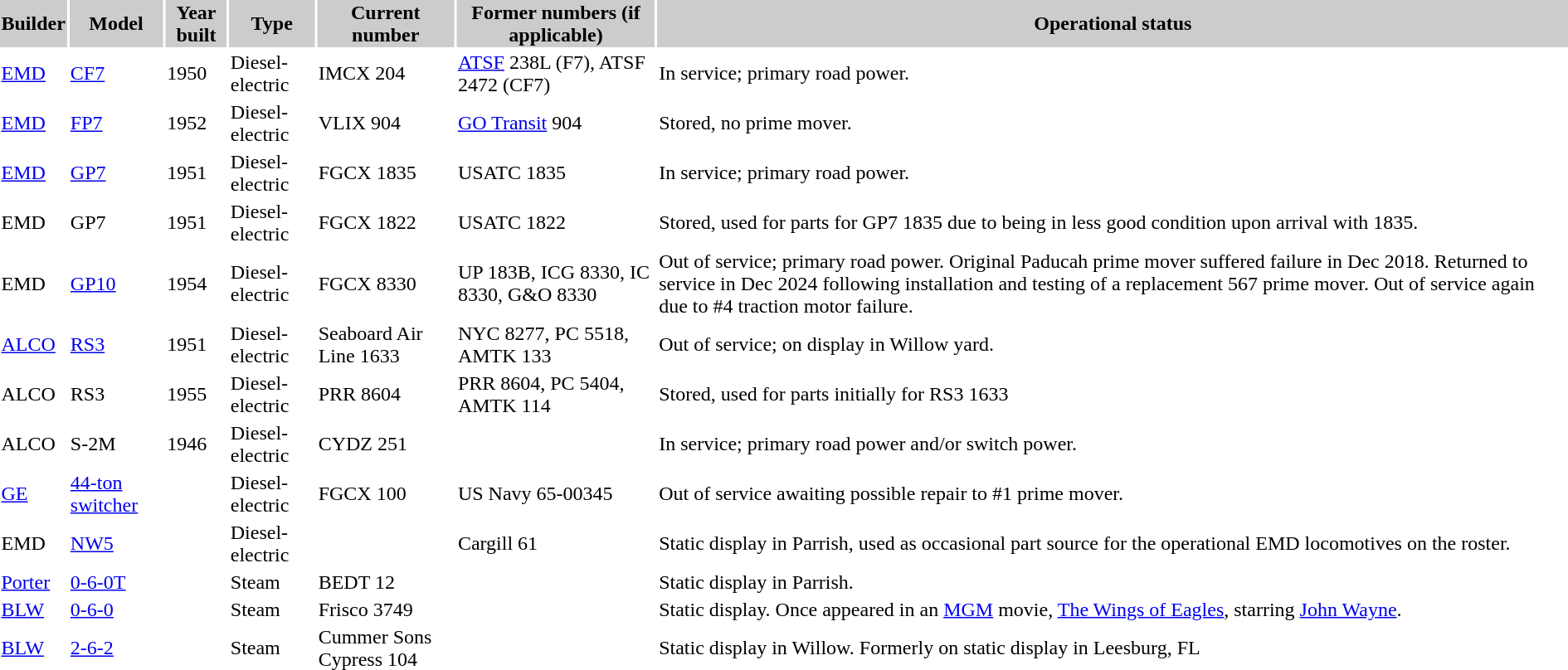<table class="toccolours">
<tr>
<th bgcolor=#CCCCCC>Builder</th>
<th bgcolor=#CCCCCC>Model</th>
<th bgcolor=#CCCCCC>Year built</th>
<th bgcolor=#CCCCCC>Type</th>
<th bgcolor=#CCCCCC>Current number</th>
<th bgcolor=#CCCCCC>Former numbers (if applicable)</th>
<th bgcolor=#CCCCCC>Operational status</th>
</tr>
<tr>
<td><a href='#'>EMD</a></td>
<td><a href='#'>CF7</a></td>
<td>1950</td>
<td>Diesel-electric</td>
<td>IMCX 204</td>
<td><a href='#'>ATSF</a> 238L (F7), ATSF 2472 (CF7)</td>
<td>In service; primary road power.</td>
</tr>
<tr>
<td><a href='#'>EMD</a></td>
<td><a href='#'>FP7</a></td>
<td>1952</td>
<td>Diesel-electric</td>
<td>VLIX 904</td>
<td><a href='#'>GO Transit</a> 904</td>
<td>Stored, no prime mover.</td>
</tr>
<tr>
<td><a href='#'>EMD</a></td>
<td><a href='#'>GP7</a></td>
<td>1951</td>
<td>Diesel-electric</td>
<td>FGCX 1835</td>
<td>USATC 1835</td>
<td>In service; primary road power.</td>
</tr>
<tr>
<td>EMD</td>
<td>GP7</td>
<td>1951</td>
<td>Diesel-electric</td>
<td>FGCX 1822</td>
<td>USATC 1822</td>
<td>Stored, used for parts for GP7 1835 due to being in less good condition upon arrival with 1835.</td>
</tr>
<tr>
<td>EMD</td>
<td><a href='#'>GP10</a></td>
<td>1954</td>
<td>Diesel-electric</td>
<td>FGCX 8330</td>
<td>UP 183B, ICG 8330, IC 8330, G&O 8330</td>
<td>Out of service; primary road power. Original Paducah prime mover suffered failure in Dec 2018. Returned to service in Dec 2024 following installation and testing of a replacement 567 prime mover. Out of service again due to #4 traction motor failure.</td>
</tr>
<tr>
<td><a href='#'>ALCO</a></td>
<td><a href='#'>RS3</a></td>
<td>1951</td>
<td>Diesel-electric</td>
<td>Seaboard Air Line 1633</td>
<td>NYC 8277, PC 5518,<br>AMTK 133</td>
<td>Out of service; on display in Willow yard.</td>
</tr>
<tr>
<td>ALCO</td>
<td>RS3</td>
<td>1955</td>
<td>Diesel-electric</td>
<td>PRR 8604</td>
<td>PRR 8604, PC 5404,<br>AMTK 114</td>
<td>Stored, used for parts initially for RS3 1633</td>
</tr>
<tr>
<td>ALCO</td>
<td>S-2M</td>
<td>1946</td>
<td>Diesel-electric</td>
<td>CYDZ 251</td>
<td></td>
<td>In service; primary road power and/or switch power.</td>
</tr>
<tr>
<td><a href='#'>GE</a></td>
<td><a href='#'>44-ton switcher</a></td>
<td></td>
<td>Diesel-electric</td>
<td>FGCX 100</td>
<td>US Navy 65-00345</td>
<td>Out of service awaiting possible repair to #1 prime mover.</td>
</tr>
<tr>
<td>EMD</td>
<td><a href='#'>NW5</a></td>
<td></td>
<td>Diesel-electric</td>
<td></td>
<td>Cargill 61</td>
<td>Static display in Parrish, used as occasional part source for the operational EMD locomotives on the roster.</td>
</tr>
<tr>
<td><a href='#'>Porter</a></td>
<td><a href='#'>0-6-0T</a></td>
<td></td>
<td>Steam</td>
<td>BEDT 12</td>
<td></td>
<td>Static display in Parrish.</td>
</tr>
<tr>
<td><a href='#'>BLW</a></td>
<td><a href='#'>0-6-0</a></td>
<td></td>
<td>Steam</td>
<td>Frisco 3749</td>
<td></td>
<td>Static display.  Once appeared in an <a href='#'>MGM</a> movie, <a href='#'>The Wings of Eagles</a>, starring <a href='#'>John Wayne</a>.</td>
</tr>
<tr>
<td><a href='#'>BLW</a></td>
<td><a href='#'>2-6-2</a></td>
<td></td>
<td>Steam</td>
<td>Cummer Sons Cypress 104</td>
<td></td>
<td>Static display in Willow. Formerly on static display in Leesburg, FL</td>
</tr>
<tr>
</tr>
</table>
